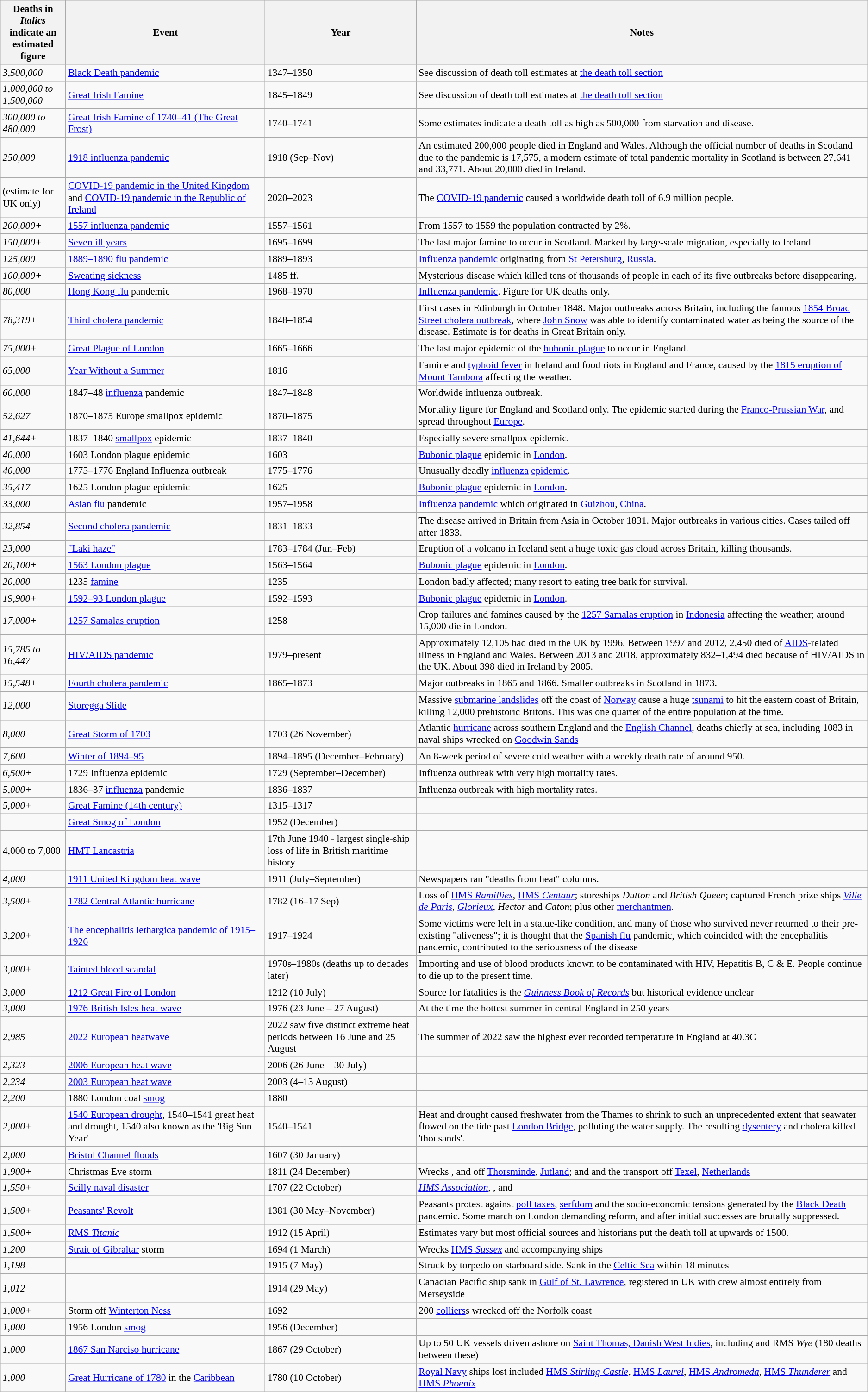<table class="wikitable sortable" style="font-size:90%;">
<tr>
<th data-sort-type="number">Deaths in<div><em>Italics</em> indicate an <br>estimated figure</div></th>
<th>Event</th>
<th>Year</th>
<th>Notes</th>
</tr>
<tr>
<td><em>3,500,000</em></td>
<td><a href='#'>Black Death pandemic</a></td>
<td>1347–1350</td>
<td>See discussion of death toll estimates at <a href='#'>the death toll section</a></td>
</tr>
<tr>
<td><em>1,000,000 to 1,500,000</em></td>
<td><a href='#'>Great Irish Famine</a></td>
<td>1845–1849</td>
<td>See discussion of death toll estimates at <a href='#'> the death toll section</a></td>
</tr>
<tr>
<td><em>300,000 to 480,000</em></td>
<td><a href='#'>Great Irish Famine of 1740–41 (The Great Frost)</a></td>
<td>1740–1741</td>
<td>Some estimates indicate a death toll as high as 500,000 from starvation and disease.</td>
</tr>
<tr>
<td><em>250,000</em></td>
<td><a href='#'>1918 influenza pandemic</a></td>
<td>1918 (Sep–Nov)</td>
<td>An estimated 200,000 people died in England and Wales. Although the official number of deaths in Scotland due to the pandemic is 17,575, a modern estimate of total pandemic mortality in Scotland is between 27,641 and 33,771. About 20,000 died in Ireland.</td>
</tr>
<tr>
<td> (estimate for UK only)</td>
<td><a href='#'>COVID-19 pandemic in the United Kingdom</a> and <a href='#'>COVID-19 pandemic in the Republic of Ireland</a></td>
<td>2020–2023</td>
<td>The <a href='#'>COVID-19 pandemic</a> caused a worldwide death toll of 6.9 million people.</td>
</tr>
<tr>
<td><em>200,000+</em></td>
<td><a href='#'>1557 influenza pandemic</a></td>
<td>1557–1561</td>
<td>From 1557 to 1559 the population contracted by 2%.</td>
</tr>
<tr>
<td><em>150,000+</em></td>
<td><a href='#'>Seven ill years</a></td>
<td>1695–1699</td>
<td>The last major famine to occur in Scotland. Marked by large-scale migration, especially to Ireland</td>
</tr>
<tr>
<td><em>125,000</em></td>
<td><a href='#'>1889–1890 flu pandemic</a></td>
<td>1889–1893</td>
<td><a href='#'>Influenza pandemic</a> originating from <a href='#'>St Petersburg</a>, <a href='#'>Russia</a>.</td>
</tr>
<tr>
<td><em>100,000+</em></td>
<td style="white-space: nowrap"><a href='#'>Sweating sickness </a></td>
<td>1485 ff.</td>
<td>Mysterious disease which killed tens of thousands of people in each of its five outbreaks before disappearing.</td>
</tr>
<tr>
<td><em>80,000</em></td>
<td><a href='#'>Hong Kong flu</a> pandemic</td>
<td>1968–1970</td>
<td><a href='#'>Influenza pandemic</a>. Figure for UK deaths only.</td>
</tr>
<tr>
<td><em>78,319+</em></td>
<td><a href='#'>Third cholera pandemic</a></td>
<td>1848–1854</td>
<td>First cases in Edinburgh in October 1848. Major outbreaks across Britain, including the famous <a href='#'>1854 Broad Street cholera outbreak</a>, where <a href='#'>John Snow</a> was able to identify contaminated water as being the source of the disease. Estimate is for deaths in Great Britain only.</td>
</tr>
<tr>
<td><em>75,000+</em></td>
<td><a href='#'>Great Plague of London</a></td>
<td>1665–1666</td>
<td>The last major epidemic of the <a href='#'>bubonic plague</a> to occur in England.</td>
</tr>
<tr>
<td><em>65,000</em></td>
<td><a href='#'>Year Without a Summer</a></td>
<td>1816</td>
<td>Famine and <a href='#'>typhoid fever</a> in Ireland and food riots in England and France, caused by the <a href='#'>1815 eruption of Mount Tambora</a> affecting the weather.</td>
</tr>
<tr>
<td><em>60,000</em></td>
<td>1847–48 <a href='#'>influenza</a> pandemic</td>
<td>1847–1848</td>
<td>Worldwide influenza outbreak.</td>
</tr>
<tr>
<td><em>52,627</em></td>
<td>1870–1875 Europe smallpox epidemic</td>
<td>1870–1875</td>
<td>Mortality figure for England and Scotland only. The epidemic started during the <a href='#'>Franco-Prussian War</a>, and spread throughout <a href='#'>Europe</a>.</td>
</tr>
<tr>
<td><em>41,644+</em></td>
<td>1837–1840 <a href='#'>smallpox</a> epidemic</td>
<td>1837–1840</td>
<td>Especially severe smallpox epidemic.</td>
</tr>
<tr>
<td><em>40,000</em></td>
<td>1603 London plague epidemic</td>
<td>1603</td>
<td><a href='#'>Bubonic plague</a> epidemic in <a href='#'>London</a>.</td>
</tr>
<tr>
<td><em>40,000</em></td>
<td>1775–1776 England Influenza outbreak</td>
<td>1775–1776</td>
<td>Unusually deadly <a href='#'>influenza</a> <a href='#'>epidemic</a>.</td>
</tr>
<tr>
<td><em>35,417</em></td>
<td>1625 London plague epidemic</td>
<td>1625</td>
<td><a href='#'>Bubonic plague</a> epidemic in <a href='#'>London</a>.</td>
</tr>
<tr>
<td><em>33,000</em></td>
<td><a href='#'>Asian flu</a> pandemic</td>
<td>1957–1958</td>
<td><a href='#'>Influenza pandemic</a> which originated in <a href='#'>Guizhou</a>, <a href='#'>China</a>.</td>
</tr>
<tr>
<td><em>32,854</em></td>
<td><a href='#'>Second cholera pandemic</a></td>
<td>1831–1833</td>
<td>The disease arrived in Britain from Asia in October 1831. Major outbreaks in various cities. Cases tailed off after 1833.</td>
</tr>
<tr>
<td><em>23,000</em></td>
<td><a href='#'>"Laki haze"</a></td>
<td>1783–1784 (Jun–Feb)</td>
<td>Eruption of a volcano in Iceland sent a huge toxic gas cloud across Britain, killing thousands.</td>
</tr>
<tr>
<td><em>20,100+</em></td>
<td><a href='#'>1563 London plague</a></td>
<td>1563–1564</td>
<td><a href='#'>Bubonic plague</a> epidemic in <a href='#'>London</a>.</td>
</tr>
<tr>
<td><em>20,000</em></td>
<td>1235 <a href='#'>famine</a></td>
<td>1235</td>
<td>London badly affected; many resort to eating tree bark for survival.</td>
</tr>
<tr>
<td><em>19,900+</em></td>
<td><a href='#'>1592–93 London plague</a></td>
<td>1592–1593</td>
<td><a href='#'>Bubonic plague</a> epidemic in <a href='#'>London</a>.</td>
</tr>
<tr>
<td><em>17,000+</em></td>
<td><a href='#'>1257 Samalas eruption</a></td>
<td>1258</td>
<td>Crop failures and famines caused by the <a href='#'>1257 Samalas eruption</a> in <a href='#'>Indonesia</a> affecting the weather; around 15,000 die in London.</td>
</tr>
<tr>
<td><em>15,785 to 16,447</em></td>
<td><a href='#'>HIV/AIDS pandemic</a></td>
<td>1979–present</td>
<td>Approximately 12,105 had died in the UK by 1996. Between 1997 and 2012, 2,450 died of <a href='#'>AIDS</a>-related illness in England and Wales. Between 2013 and 2018, approximately 832–1,494 died because of HIV/AIDS in the UK. About 398 died in Ireland by 2005.</td>
</tr>
<tr>
<td><em>15,548+</em></td>
<td><a href='#'>Fourth cholera pandemic</a></td>
<td>1865–1873</td>
<td>Major outbreaks in 1865 and 1866. Smaller outbreaks in Scotland in 1873.</td>
</tr>
<tr>
<td><em>12,000</em></td>
<td><a href='#'>Storegga Slide</a></td>
<td></td>
<td>Massive <a href='#'>submarine landslides</a> off the coast of <a href='#'>Norway</a> cause a huge <a href='#'>tsunami</a> to hit the eastern coast of Britain, killing 12,000 prehistoric Britons. This was one quarter of the entire population at the time.</td>
</tr>
<tr>
<td><em>8,000</em></td>
<td><a href='#'>Great Storm of 1703</a></td>
<td>1703 (26 November)</td>
<td>Atlantic <a href='#'>hurricane</a> across southern England and the <a href='#'>English Channel</a>, deaths chiefly at sea, including 1083 in naval ships wrecked on <a href='#'>Goodwin Sands</a></td>
</tr>
<tr>
<td><em>7,600</em></td>
<td><a href='#'>Winter of 1894–95</a></td>
<td>1894–1895 (December–February)</td>
<td>An 8-week period of severe cold weather with a weekly death rate of around 950.</td>
</tr>
<tr>
<td><em>6,500+</em></td>
<td>1729 Influenza epidemic</td>
<td>1729 (September–December)</td>
<td>Influenza outbreak with very high mortality rates.</td>
</tr>
<tr>
<td><em>5,000+</em></td>
<td>1836–37 <a href='#'>influenza</a> pandemic</td>
<td>1836–1837</td>
<td>Influenza outbreak with high mortality rates.</td>
</tr>
<tr>
<td><em>5,000+</em></td>
<td><a href='#'>Great Famine (14th century)</a></td>
<td>1315–1317</td>
<td></td>
</tr>
<tr>
<td></td>
<td><a href='#'>Great Smog of London</a></td>
<td>1952 (December)</td>
<td></td>
</tr>
<tr>
<td>4,000 to 7,000</td>
<td><a href='#'>HMT Lancastria</a></td>
<td>17th June 1940 - largest single-ship loss of life in British maritime history</td>
<td></td>
</tr>
<tr>
<td><em>4,000</em></td>
<td><a href='#'>1911 United Kingdom heat wave</a></td>
<td>1911 (July–September)</td>
<td>Newspapers ran "deaths from heat" columns.</td>
</tr>
<tr>
<td><em>3,500+</em></td>
<td><a href='#'>1782 Central Atlantic hurricane</a></td>
<td>1782 (16–17 Sep)</td>
<td>Loss of <a href='#'>HMS <em>Ramillies</em></a>, <a href='#'>HMS <em>Centaur</em></a>; storeships <em>Dutton</em> and <em>British Queen</em>; captured French prize ships <a href='#'><em>Ville de Paris</em></a>, <em><a href='#'>Glorieux</a></em>, <em>Hector</em> and <em>Caton</em>; plus other <a href='#'>merchantmen</a>.</td>
</tr>
<tr>
<td><em>3,200+</em></td>
<td><a href='#'>The encephalitis lethargica pandemic of 1915–1926</a></td>
<td>1917–1924</td>
<td>Some victims were left in a statue-like condition, and many of those who survived never returned to their pre-existing "aliveness"; it is thought that the <a href='#'>Spanish flu</a> pandemic, which coincided with the encephalitis pandemic, contributed to the seriousness of the disease</td>
</tr>
<tr>
<td><em>3,000+</em></td>
<td><a href='#'>Tainted blood scandal</a></td>
<td>1970s–1980s (deaths up to decades later)</td>
<td>Importing and use of blood products known to be contaminated with HIV, Hepatitis B, C & E. People continue to die up to the present time.</td>
</tr>
<tr>
<td><em>3,000</em></td>
<td><a href='#'>1212 Great Fire of London</a></td>
<td>1212 (10 July)</td>
<td>Source for fatalities is the <em><a href='#'>Guinness Book of Records</a></em> but historical evidence unclear</td>
</tr>
<tr>
<td><em>3,000</em></td>
<td><a href='#'>1976 British Isles heat wave</a></td>
<td>1976 (23 June – 27 August)</td>
<td>At the time the hottest summer in central England in 250 years</td>
</tr>
<tr>
<td><em>2,985</em></td>
<td><a href='#'>2022 European heatwave</a></td>
<td>2022 saw five distinct extreme heat periods between 16 June and 25 August</td>
<td>The summer of 2022 saw the highest ever recorded temperature in England at 40.3C</td>
</tr>
<tr>
<td><em>2,323</em></td>
<td><a href='#'>2006 European heat wave</a></td>
<td>2006 (26 June – 30 July)</td>
</tr>
<tr>
<td><em>2,234</em> </td>
<td><a href='#'>2003 European heat wave</a></td>
<td>2003 (4–13 August)</td>
<td></td>
</tr>
<tr>
<td><em>2,200</em></td>
<td>1880 London coal <a href='#'>smog</a></td>
<td>1880</td>
<td></td>
</tr>
<tr>
<td><em>2,000+</em></td>
<td><a href='#'>1540 European drought</a>, 1540–1541 great heat and drought, 1540 also known as the 'Big Sun Year'</td>
<td>1540–1541</td>
<td>Heat and drought caused freshwater from the Thames to shrink to such an unprecedented extent that seawater flowed on the tide past <a href='#'>London Bridge</a>, polluting the water supply. The resulting <a href='#'>dysentery</a> and cholera killed 'thousands'.</td>
</tr>
<tr>
<td><em>2,000</em></td>
<td><a href='#'>Bristol Channel floods</a></td>
<td>1607 (30 January)</td>
<td></td>
</tr>
<tr>
<td><em>1,900+</em></td>
<td>Christmas Eve storm</td>
<td>1811 (24 December)</td>
<td>Wrecks ,  and  off <a href='#'>Thorsminde</a>, <a href='#'>Jutland</a>; and  and the transport  off <a href='#'>Texel</a>, <a href='#'>Netherlands</a></td>
</tr>
<tr>
<td><em>1,550+</em></td>
<td><a href='#'>Scilly naval disaster</a></td>
<td>1707 (22 October)</td>
<td><a href='#'><em>HMS Association</em></a>, ,  and </td>
</tr>
<tr>
<td><em>1,500+</em></td>
<td><a href='#'>Peasants' Revolt</a></td>
<td>1381 (30 May–November)</td>
<td>Peasants protest against <a href='#'>poll taxes</a>, <a href='#'>serfdom</a> and the socio-economic tensions generated by the <a href='#'>Black Death</a> pandemic. Some march on London demanding reform, and after initial successes are brutally suppressed.</td>
</tr>
<tr>
<td><em>1,500+</em></td>
<td><a href='#'>RMS <em>Titanic</em></a></td>
<td>1912 (15 April)</td>
<td>Estimates vary but most official sources and historians put the death toll at upwards of 1500.</td>
</tr>
<tr>
<td><em>1,200</em></td>
<td><a href='#'>Strait of Gibraltar</a> storm</td>
<td>1694 (1 March)</td>
<td>Wrecks <a href='#'>HMS <em>Sussex</em></a> and accompanying ships</td>
</tr>
<tr>
<td><em>1,198</em></td>
<td></td>
<td>1915 (7 May)</td>
<td>Struck by torpedo on starboard side. Sank in the <a href='#'>Celtic Sea</a> within 18 minutes</td>
</tr>
<tr>
<td><em>1,012</em></td>
<td></td>
<td>1914 (29 May)</td>
<td>Canadian Pacific ship sank in <a href='#'>Gulf of St. Lawrence</a>, registered in UK with crew almost entirely from Merseyside</td>
</tr>
<tr>
<td><em>1,000+</em></td>
<td>Storm off <a href='#'>Winterton Ness</a></td>
<td>1692</td>
<td>200 <a href='#'>colliers</a>s wrecked off the Norfolk coast</td>
</tr>
<tr>
<td><em>1,000</em></td>
<td>1956 London <a href='#'>smog</a></td>
<td>1956 (December)</td>
<td></td>
</tr>
<tr>
<td><em>1,000</em></td>
<td><a href='#'>1867 San Narciso hurricane</a></td>
<td>1867 (29 October)</td>
<td>Up to 50 UK vessels driven ashore on <a href='#'>Saint Thomas, Danish West Indies</a>, including  and RMS <em>Wye</em> (180 deaths between these)</td>
</tr>
<tr>
<td><em>1,000</em></td>
<td><a href='#'>Great Hurricane of 1780</a> in the <a href='#'>Caribbean</a></td>
<td>1780 (10 October)</td>
<td><a href='#'>Royal Navy</a> ships lost included <a href='#'>HMS <em>Stirling Castle</em></a>, <a href='#'>HMS <em>Laurel</em></a>, <a href='#'>HMS <em>Andromeda</em></a>, <a href='#'>HMS <em>Thunderer</em></a> and <a href='#'>HMS <em>Phoenix</em></a></td>
</tr>
</table>
